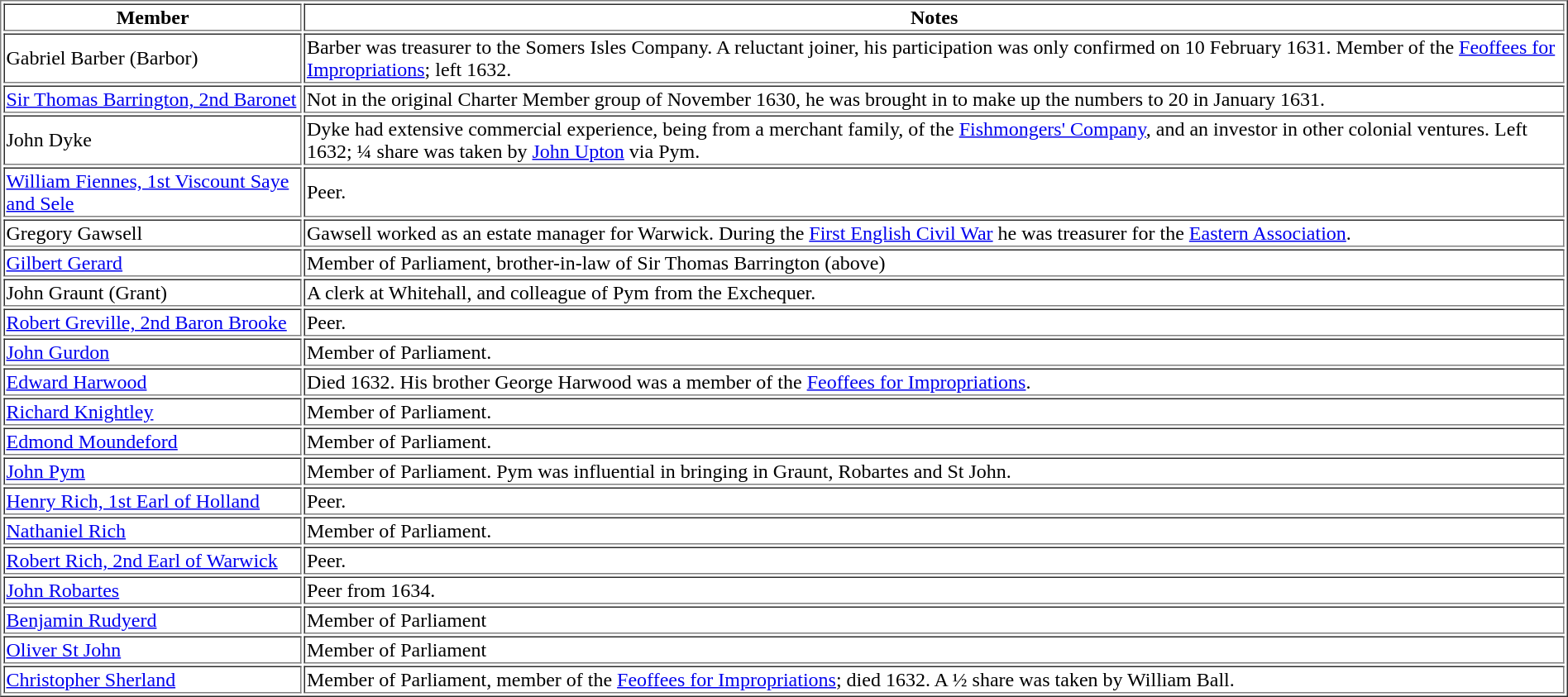<table border=1>
<tr>
<th>Member</th>
<th>Notes</th>
</tr>
<tr>
<td>Gabriel Barber (Barbor)</td>
<td>Barber was treasurer to the Somers Isles Company. A reluctant joiner, his participation was only confirmed on 10 February 1631. Member of the <a href='#'>Feoffees for Impropriations</a>; left 1632.</td>
</tr>
<tr>
<td><a href='#'>Sir Thomas Barrington, 2nd Baronet</a></td>
<td>Not in the original Charter Member group of November 1630, he was brought in to make up the numbers to 20 in January 1631.</td>
</tr>
<tr>
<td>John Dyke</td>
<td>Dyke had extensive commercial experience, being from a merchant family, of the <a href='#'>Fishmongers' Company</a>, and an investor in other colonial ventures. Left 1632; ¼ share was taken by <a href='#'>John Upton</a> via Pym.</td>
</tr>
<tr>
<td><a href='#'>William Fiennes, 1st Viscount Saye and Sele</a></td>
<td>Peer.</td>
</tr>
<tr>
<td>Gregory Gawsell</td>
<td>Gawsell worked as an estate manager for Warwick. During the <a href='#'>First English Civil War</a> he was treasurer for the <a href='#'>Eastern Association</a>.</td>
</tr>
<tr>
<td><a href='#'>Gilbert Gerard</a></td>
<td>Member of Parliament, brother-in-law of Sir Thomas Barrington (above) </td>
</tr>
<tr>
<td>John Graunt (Grant)</td>
<td>A clerk at Whitehall, and colleague of Pym from the Exchequer.</td>
</tr>
<tr>
<td><a href='#'>Robert Greville, 2nd Baron Brooke</a></td>
<td>Peer.</td>
</tr>
<tr>
<td><a href='#'>John Gurdon</a></td>
<td>Member of Parliament.</td>
</tr>
<tr>
<td><a href='#'>Edward Harwood</a></td>
<td>Died 1632. His brother George Harwood was a member of the <a href='#'>Feoffees for Impropriations</a>.</td>
</tr>
<tr>
<td><a href='#'>Richard Knightley</a></td>
<td>Member of Parliament.</td>
</tr>
<tr>
<td><a href='#'>Edmond Moundeford</a></td>
<td>Member of Parliament.</td>
</tr>
<tr>
<td><a href='#'>John Pym</a></td>
<td>Member of Parliament. Pym was influential in bringing in Graunt, Robartes and St John.</td>
</tr>
<tr>
<td><a href='#'>Henry Rich, 1st Earl of Holland</a></td>
<td>Peer.</td>
</tr>
<tr>
<td><a href='#'>Nathaniel Rich</a></td>
<td>Member of Parliament.</td>
</tr>
<tr>
<td><a href='#'>Robert Rich, 2nd Earl of Warwick</a></td>
<td>Peer.</td>
</tr>
<tr>
<td><a href='#'>John Robartes</a></td>
<td>Peer from 1634.</td>
</tr>
<tr>
<td><a href='#'>Benjamin Rudyerd</a></td>
<td>Member of Parliament</td>
</tr>
<tr>
<td><a href='#'>Oliver St John</a></td>
<td>Member of Parliament</td>
</tr>
<tr>
<td><a href='#'>Christopher Sherland</a></td>
<td>Member of Parliament, member of the <a href='#'>Feoffees for Impropriations</a>; died 1632. A ½ share was taken by William Ball.</td>
</tr>
</table>
